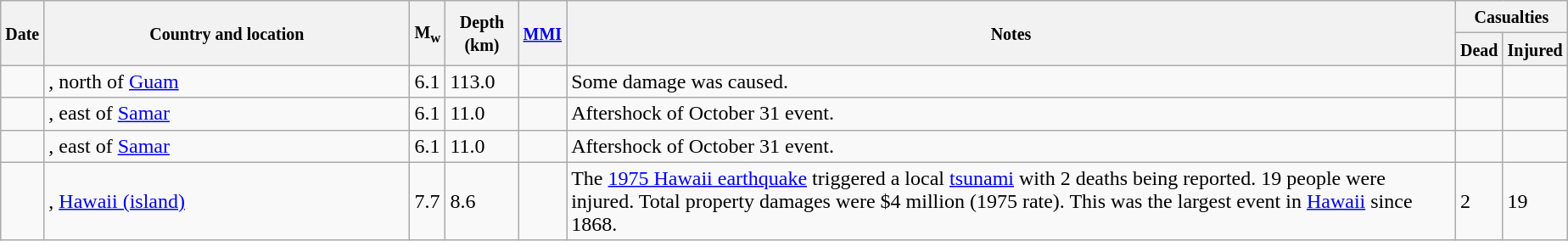<table class="wikitable sortable sort-under" style="border:1px black; margin-left:1em;">
<tr>
<th rowspan="2"><small>Date</small></th>
<th rowspan="2" style="width: 280px"><small>Country and location</small></th>
<th rowspan="2"><small>M<sub>w</sub></small></th>
<th rowspan="2"><small>Depth (km)</small></th>
<th rowspan="2"><small><a href='#'>MMI</a></small></th>
<th rowspan="2" class="unsortable"><small>Notes</small></th>
<th colspan="2"><small>Casualties</small></th>
</tr>
<tr>
<th><small>Dead</small></th>
<th><small>Injured</small></th>
</tr>
<tr>
<td></td>
<td>, north of <a href='#'>Guam</a></td>
<td>6.1</td>
<td>113.0</td>
<td></td>
<td>Some damage was caused.</td>
<td></td>
<td></td>
</tr>
<tr>
<td></td>
<td>, east of <a href='#'>Samar</a></td>
<td>6.1</td>
<td>11.0</td>
<td></td>
<td>Aftershock of October 31 event.</td>
<td></td>
<td></td>
</tr>
<tr>
<td></td>
<td>, east of <a href='#'>Samar</a></td>
<td>6.1</td>
<td>11.0</td>
<td></td>
<td>Aftershock of October 31 event.</td>
<td></td>
<td></td>
</tr>
<tr>
<td></td>
<td>, <a href='#'>Hawaii (island)</a></td>
<td>7.7</td>
<td>8.6</td>
<td></td>
<td>The <a href='#'>1975 Hawaii earthquake</a> triggered a local <a href='#'>tsunami</a> with 2 deaths being reported. 19 people were injured. Total property damages were $4 million (1975 rate). This was the largest event in <a href='#'>Hawaii</a> since 1868.</td>
<td>2</td>
<td>19</td>
</tr>
</table>
